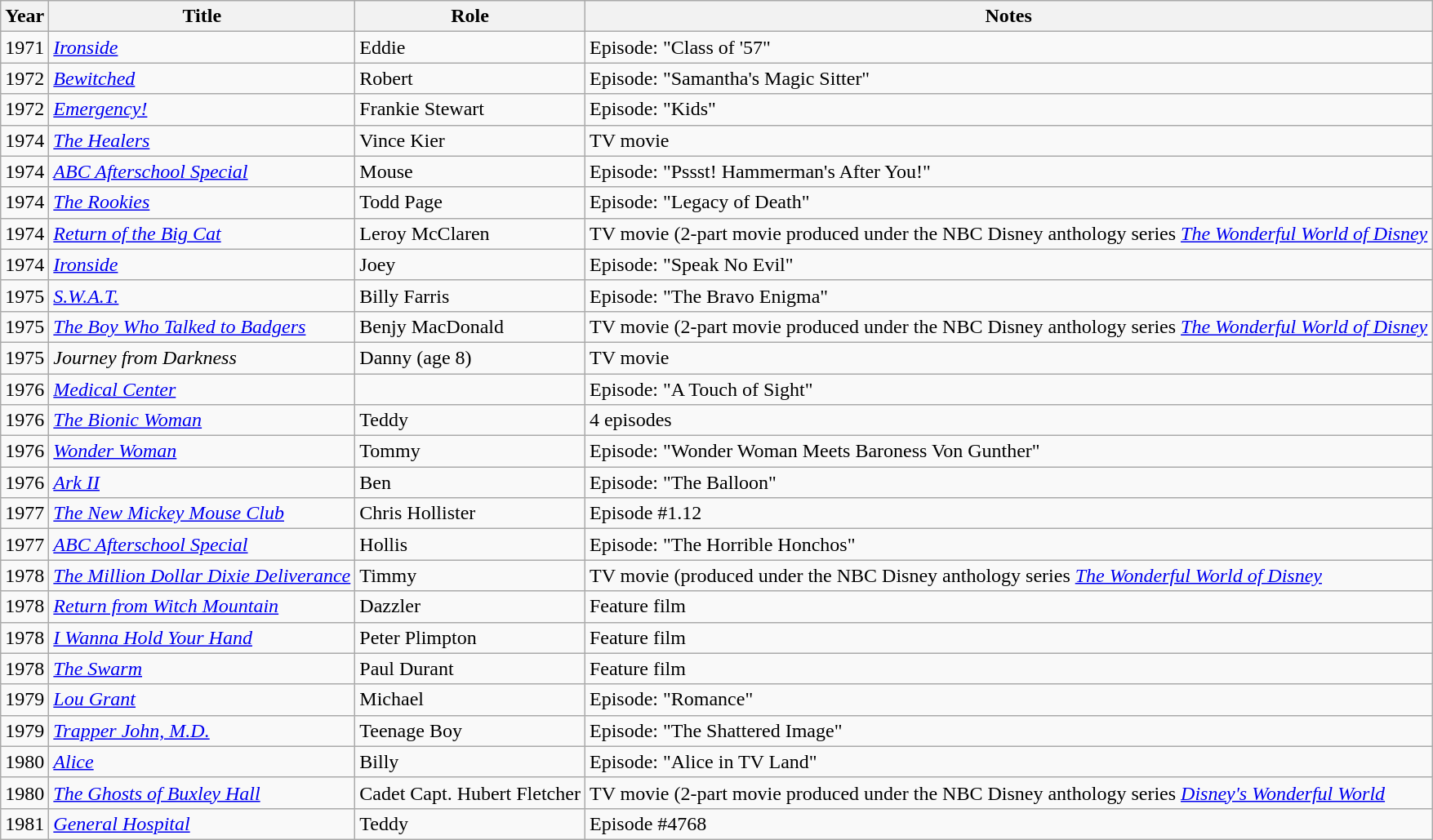<table class="wikitable">
<tr>
<th>Year</th>
<th>Title</th>
<th>Role</th>
<th>Notes</th>
</tr>
<tr>
<td>1971</td>
<td><em><a href='#'>Ironside</a></em></td>
<td>Eddie</td>
<td>Episode: "Class of '57"</td>
</tr>
<tr>
<td>1972</td>
<td><em><a href='#'>Bewitched</a></em></td>
<td>Robert</td>
<td>Episode: "Samantha's Magic Sitter"</td>
</tr>
<tr>
<td>1972</td>
<td><em><a href='#'>Emergency!</a></em></td>
<td>Frankie Stewart</td>
<td>Episode: "Kids"</td>
</tr>
<tr>
<td>1974</td>
<td><em><a href='#'>The Healers</a></em></td>
<td>Vince Kier</td>
<td>TV movie</td>
</tr>
<tr>
<td>1974</td>
<td><em><a href='#'>ABC Afterschool Special</a></em></td>
<td>Mouse</td>
<td>Episode: "Pssst! Hammerman's After You!"</td>
</tr>
<tr>
<td>1974</td>
<td><em><a href='#'>The Rookies</a></em></td>
<td>Todd Page</td>
<td>Episode: "Legacy of Death"</td>
</tr>
<tr>
<td>1974</td>
<td><em><a href='#'>Return of the Big Cat</a></em></td>
<td>Leroy McClaren</td>
<td>TV movie (2-part movie produced under the NBC Disney anthology series <em><a href='#'>The Wonderful World of Disney</a></em></td>
</tr>
<tr>
<td>1974</td>
<td><em><a href='#'>Ironside</a></em></td>
<td>Joey</td>
<td>Episode: "Speak No Evil"</td>
</tr>
<tr>
<td>1975</td>
<td><em><a href='#'>S.W.A.T.</a></em></td>
<td>Billy Farris</td>
<td>Episode: "The Bravo Enigma"</td>
</tr>
<tr>
<td>1975</td>
<td><em><a href='#'>The Boy Who Talked to Badgers</a></em></td>
<td>Benjy MacDonald</td>
<td>TV movie (2-part movie produced under the NBC Disney anthology series <em><a href='#'>The Wonderful World of Disney</a></em></td>
</tr>
<tr>
<td>1975</td>
<td><em>Journey from Darkness</em></td>
<td>Danny (age 8)</td>
<td>TV movie</td>
</tr>
<tr>
<td>1976</td>
<td><em><a href='#'>Medical Center</a></em></td>
<td></td>
<td>Episode: "A Touch of Sight"</td>
</tr>
<tr>
<td>1976</td>
<td><em><a href='#'>The Bionic Woman</a></em></td>
<td>Teddy</td>
<td>4 episodes</td>
</tr>
<tr>
<td>1976</td>
<td><em><a href='#'>Wonder Woman</a></em></td>
<td>Tommy</td>
<td>Episode: "Wonder Woman Meets Baroness Von Gunther"</td>
</tr>
<tr>
<td>1976</td>
<td><em><a href='#'>Ark II</a></em></td>
<td>Ben</td>
<td>Episode: "The Balloon"</td>
</tr>
<tr>
<td>1977</td>
<td><em><a href='#'>The New Mickey Mouse Club</a></em></td>
<td>Chris Hollister</td>
<td>Episode #1.12</td>
</tr>
<tr>
<td>1977</td>
<td><em><a href='#'>ABC Afterschool Special</a></em></td>
<td>Hollis</td>
<td>Episode: "The Horrible Honchos"</td>
</tr>
<tr>
<td>1978</td>
<td><em><a href='#'>The Million Dollar Dixie Deliverance</a></em></td>
<td>Timmy</td>
<td>TV movie (produced under the NBC Disney anthology series <em><a href='#'>The Wonderful World of Disney</a></em></td>
</tr>
<tr>
<td>1978</td>
<td><em><a href='#'>Return from Witch Mountain</a></em></td>
<td>Dazzler</td>
<td>Feature film</td>
</tr>
<tr>
<td>1978</td>
<td><em><a href='#'>I Wanna Hold Your Hand</a></em></td>
<td>Peter Plimpton</td>
<td>Feature film</td>
</tr>
<tr>
<td>1978</td>
<td><em><a href='#'>The Swarm</a></em></td>
<td>Paul Durant</td>
<td>Feature film</td>
</tr>
<tr>
<td>1979</td>
<td><em><a href='#'>Lou Grant</a></em></td>
<td>Michael</td>
<td>Episode: "Romance"</td>
</tr>
<tr>
<td>1979</td>
<td><em><a href='#'>Trapper John, M.D.</a></em></td>
<td>Teenage Boy</td>
<td>Episode: "The Shattered Image"</td>
</tr>
<tr>
<td>1980</td>
<td><em><a href='#'>Alice</a></em></td>
<td>Billy</td>
<td>Episode: "Alice in TV Land"</td>
</tr>
<tr>
<td>1980</td>
<td><em><a href='#'>The Ghosts of Buxley Hall</a></em></td>
<td>Cadet Capt. Hubert Fletcher</td>
<td>TV movie (2-part movie produced under the NBC Disney anthology series <em><a href='#'>Disney's Wonderful World</a></em></td>
</tr>
<tr>
<td>1981</td>
<td><em><a href='#'>General Hospital</a></em></td>
<td>Teddy</td>
<td>Episode #4768</td>
</tr>
</table>
